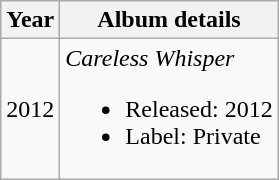<table class="wikitable">
<tr>
<th>Year</th>
<th>Album details</th>
</tr>
<tr>
<td>2012</td>
<td><em>Careless Whisper</em><br><ul><li>Released: 2012</li><li>Label: Private</li></ul></td>
</tr>
</table>
